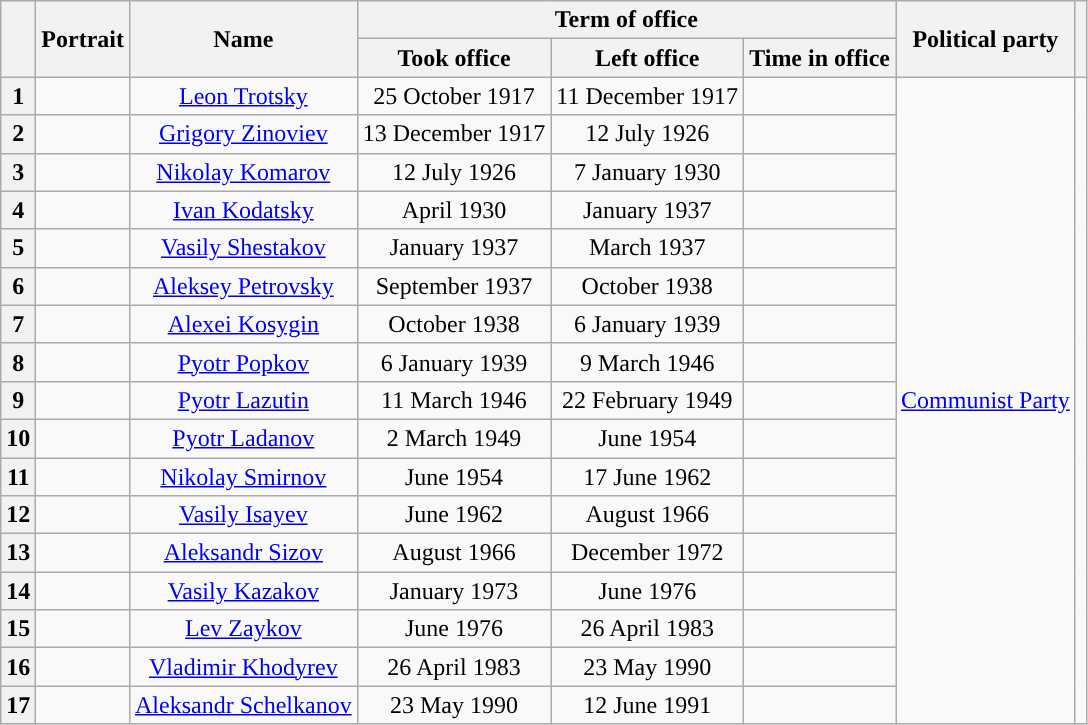<table class="wikitable" style="text-align:center">
<tr>
<th rowspan=2></th>
<th rowspan=2>Portrait</th>
<th rowspan=2>Name<br></th>
<th colspan=3>Term of office</th>
<th rowspan=2>Political party</th>
<th rowspan=2></th>
</tr>
<tr>
<th>Took office</th>
<th>Left office</th>
<th>Time in office</th>
</tr>
<tr>
<th style="background:">1</th>
<td></td>
<td><a href='#'>Leon Trotsky</a><br></td>
<td>25 October 1917</td>
<td>11 December 1917</td>
<td></td>
<td rowspan="17"><a href='#'>Communist Party</a></td>
</tr>
<tr>
<th style="background:">2</th>
<td></td>
<td><a href='#'>Grigory Zinoviev</a><br></td>
<td>13 December 1917</td>
<td>12 July 1926</td>
<td></td>
</tr>
<tr>
<th style="background:">3</th>
<td></td>
<td><a href='#'>Nikolay Komarov</a><br></td>
<td>12 July 1926</td>
<td>7 January 1930</td>
<td></td>
</tr>
<tr>
<th style="background:">4</th>
<td></td>
<td><a href='#'>Ivan Kodatsky</a><br></td>
<td>April 1930</td>
<td>January 1937</td>
<td></td>
</tr>
<tr>
<th style="background:">5</th>
<td></td>
<td><a href='#'>Vasily Shestakov</a><br></td>
<td>January 1937</td>
<td>March 1937</td>
<td></td>
</tr>
<tr>
<th style="background:">6</th>
<td></td>
<td><a href='#'>Aleksey Petrovsky</a><br></td>
<td>September 1937</td>
<td>October 1938</td>
<td></td>
</tr>
<tr>
<th style="background:">7</th>
<td></td>
<td><a href='#'>Alexei Kosygin</a><br></td>
<td>October 1938</td>
<td>6 January 1939</td>
<td></td>
</tr>
<tr>
<th style="background:">8</th>
<td></td>
<td><a href='#'>Pyotr Popkov</a><br></td>
<td>6 January 1939</td>
<td>9 March 1946</td>
<td></td>
</tr>
<tr>
<th style="background:">9</th>
<td></td>
<td><a href='#'>Pyotr Lazutin</a><br></td>
<td>11 March 1946</td>
<td>22 February 1949</td>
<td></td>
</tr>
<tr>
<th style="background:">10</th>
<td></td>
<td><a href='#'>Pyotr Ladanov</a><br></td>
<td>2 March 1949</td>
<td>June 1954</td>
<td></td>
</tr>
<tr>
<th style="background:">11</th>
<td></td>
<td><a href='#'>Nikolay Smirnov</a><br></td>
<td>June 1954</td>
<td>17 June 1962</td>
<td></td>
</tr>
<tr>
<th style="background:">12</th>
<td></td>
<td><a href='#'>Vasily Isayev</a><br></td>
<td>June 1962</td>
<td>August 1966</td>
<td></td>
</tr>
<tr>
<th style="background:">13</th>
<td></td>
<td><a href='#'>Aleksandr Sizov</a><br></td>
<td>August 1966</td>
<td>December 1972</td>
<td></td>
</tr>
<tr>
<th style="background:">14</th>
<td></td>
<td><a href='#'>Vasily Kazakov</a><br></td>
<td>January 1973</td>
<td>June 1976</td>
<td></td>
</tr>
<tr>
<th style="background:">15</th>
<td></td>
<td><a href='#'>Lev Zaykov</a><br></td>
<td>June 1976</td>
<td>26 April 1983</td>
<td></td>
</tr>
<tr>
<th style="background:">16</th>
<td></td>
<td><a href='#'>Vladimir Khodyrev</a><br></td>
<td>26 April 1983</td>
<td>23 May 1990</td>
<td></td>
</tr>
<tr>
<th style="background:">17</th>
<td></td>
<td><a href='#'>Aleksandr Schelkanov</a><br></td>
<td>23 May 1990</td>
<td>12 June 1991</td>
<td></td>
</tr>
</table>
